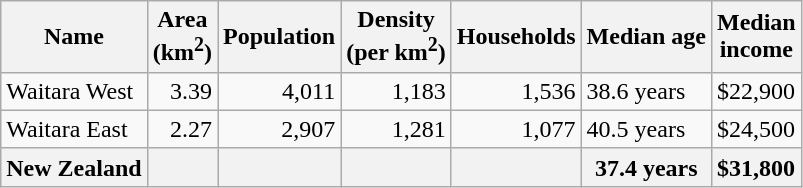<table class="wikitable">
<tr>
<th>Name</th>
<th>Area<br>(km<sup>2</sup>)</th>
<th>Population</th>
<th>Density<br>(per km<sup>2</sup>)</th>
<th>Households</th>
<th>Median age</th>
<th>Median<br>income</th>
</tr>
<tr>
<td>Waitara West</td>
<td style="text-align:right;">3.39</td>
<td style="text-align:right;">4,011</td>
<td style="text-align:right;">1,183</td>
<td style="text-align:right;">1,536</td>
<td>38.6 years</td>
<td>$22,900</td>
</tr>
<tr>
<td>Waitara East</td>
<td style="text-align:right;">2.27</td>
<td style="text-align:right;">2,907</td>
<td style="text-align:right;">1,281</td>
<td style="text-align:right;">1,077</td>
<td>40.5 years</td>
<td>$24,500</td>
</tr>
<tr>
<th>New Zealand</th>
<th></th>
<th></th>
<th></th>
<th></th>
<th>37.4 years</th>
<th style="text-align:left;">$31,800</th>
</tr>
</table>
